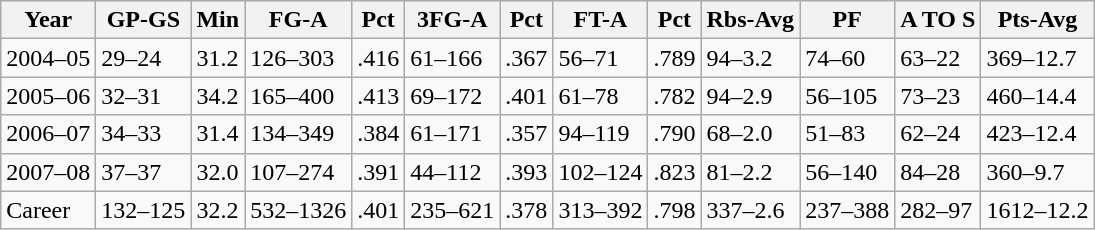<table class="wikitable">
<tr>
<th>Year</th>
<th>GP-GS</th>
<th>Min</th>
<th>FG-A</th>
<th>Pct</th>
<th>3FG-A</th>
<th>Pct</th>
<th>FT-A</th>
<th>Pct</th>
<th>Rbs-Avg</th>
<th>PF</th>
<th>A TO S</th>
<th>Pts-Avg</th>
</tr>
<tr>
<td>2004–05</td>
<td>29–24</td>
<td>31.2</td>
<td>126–303</td>
<td>.416</td>
<td>61–166</td>
<td>.367</td>
<td>56–71</td>
<td>.789</td>
<td>94–3.2</td>
<td>74–60</td>
<td>63–22</td>
<td>369–12.7</td>
</tr>
<tr>
<td>2005–06</td>
<td>32–31</td>
<td>34.2</td>
<td>165–400</td>
<td>.413</td>
<td>69–172</td>
<td>.401</td>
<td>61–78</td>
<td>.782</td>
<td>94–2.9</td>
<td>56–105</td>
<td>73–23</td>
<td>460–14.4</td>
</tr>
<tr>
<td>2006–07</td>
<td>34–33</td>
<td>31.4</td>
<td>134–349</td>
<td>.384</td>
<td>61–171</td>
<td>.357</td>
<td>94–119</td>
<td>.790</td>
<td>68–2.0</td>
<td>51–83</td>
<td>62–24</td>
<td>423–12.4</td>
</tr>
<tr>
<td>2007–08</td>
<td>37–37</td>
<td>32.0</td>
<td>107–274</td>
<td>.391</td>
<td>44–112</td>
<td>.393</td>
<td>102–124</td>
<td>.823</td>
<td>81–2.2</td>
<td>56–140</td>
<td>84–28</td>
<td>360–9.7</td>
</tr>
<tr>
<td>Career</td>
<td>132–125</td>
<td>32.2</td>
<td>532–1326</td>
<td>.401</td>
<td>235–621</td>
<td>.378</td>
<td>313–392</td>
<td>.798</td>
<td>337–2.6</td>
<td>237–388</td>
<td>282–97</td>
<td>1612–12.2</td>
</tr>
</table>
